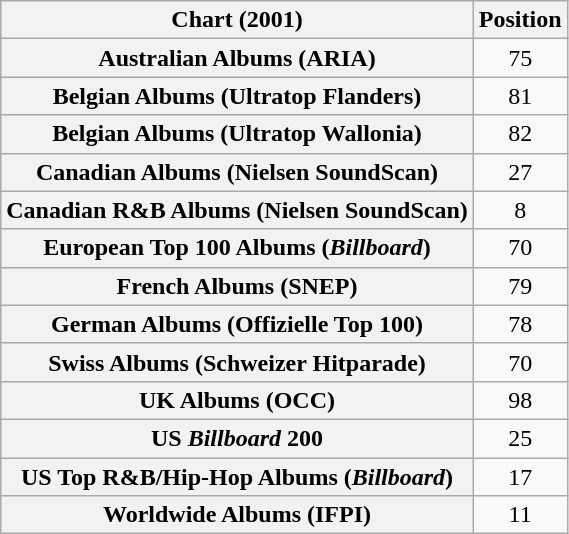<table class="wikitable sortable plainrowheaders" style="text-align:center">
<tr>
<th scope="col">Chart (2001)</th>
<th scope="col">Position</th>
</tr>
<tr>
<th scope="row">Australian Albums (ARIA)</th>
<td style="text-align:center;">75</td>
</tr>
<tr>
<th scope="row">Belgian Albums (Ultratop Flanders)</th>
<td style="text-align:center;">81</td>
</tr>
<tr>
<th scope="row">Belgian Albums (Ultratop Wallonia)</th>
<td style="text-align:center;">82</td>
</tr>
<tr>
<th scope="row">Canadian Albums (Nielsen SoundScan) </th>
<td>27</td>
</tr>
<tr>
<th scope="row">Canadian R&B Albums (Nielsen SoundScan)</th>
<td>8</td>
</tr>
<tr>
<th scope="row">European Top 100 Albums (<em>Billboard</em>)</th>
<td align="center">70</td>
</tr>
<tr>
<th scope="row">French Albums (SNEP)</th>
<td style="text-align:center;">79</td>
</tr>
<tr>
<th scope="row">German Albums (Offizielle Top 100)</th>
<td align="center">78</td>
</tr>
<tr>
<th scope="row">Swiss Albums (Schweizer Hitparade)</th>
<td style="text-align:center;">70</td>
</tr>
<tr>
<th scope="row">UK Albums (OCC)</th>
<td style="text-align:center;">98</td>
</tr>
<tr>
<th scope="row">US <em>Billboard</em> 200</th>
<td style="text-align:center;">25</td>
</tr>
<tr>
<th scope="row">US Top R&B/Hip-Hop Albums (<em>Billboard</em>)</th>
<td style="text-align:center;">17</td>
</tr>
<tr>
<th scope="row">Worldwide Albums (IFPI)</th>
<td style="text-align:center;">11</td>
</tr>
</table>
